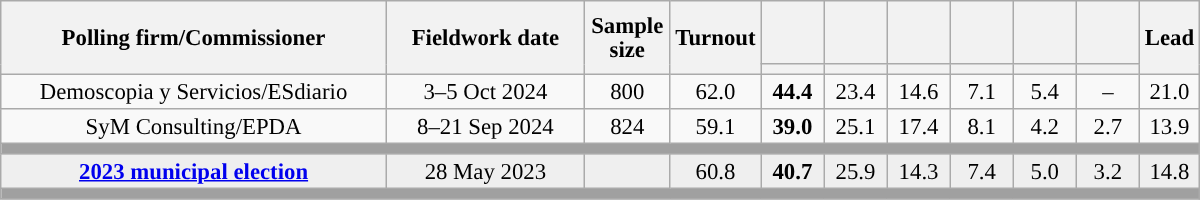<table class="wikitable collapsible collapsed" style="text-align:center; font-size:95%; line-height:16px;">
<tr style="height:42px;">
<th style="width:250px;" rowspan="2">Polling firm/Commissioner</th>
<th style="width:125px;" rowspan="2">Fieldwork date</th>
<th style="width:50px;" rowspan="2">Sample size</th>
<th style="width:45px;" rowspan="2">Turnout</th>
<th style="width:35px;"></th>
<th style="width:35px;"></th>
<th style="width:35px;"></th>
<th style="width:35px;"></th>
<th style="width:35px;"></th>
<th style="width:35px;"></th>
<th style="width:30px;" rowspan="2">Lead</th>
</tr>
<tr>
<th style="color:inherit;background:"></th>
<th style="color:inherit;background:"></th>
<th style="color:inherit;background:"></th>
<th style="color:inherit;background:"></th>
<th style="color:inherit;background:"></th>
<th style="color:inherit;background:"></th>
</tr>
<tr>
<td>Demoscopia y Servicios/ESdiario</td>
<td>3–5 Oct 2024</td>
<td>800</td>
<td>62.0</td>
<td><strong>44.4</strong><br></td>
<td>23.4<br></td>
<td>14.6<br></td>
<td>7.1<br></td>
<td>5.4<br></td>
<td>–</td>
<td style="background:">21.0</td>
</tr>
<tr>
<td>SyM Consulting/EPDA</td>
<td>8–21 Sep 2024</td>
<td>824</td>
<td>59.1</td>
<td><strong>39.0</strong><br></td>
<td>25.1<br></td>
<td>17.4<br></td>
<td>8.1<br></td>
<td>4.2<br></td>
<td>2.7<br></td>
<td style="background:">13.9</td>
</tr>
<tr>
<td colspan="11" style="background:#A0A0A0"></td>
</tr>
<tr style="background:#EFEFEF;">
<td><strong><a href='#'>2023 municipal election</a></strong></td>
<td>28 May 2023</td>
<td></td>
<td>60.8</td>
<td><strong>40.7</strong><br></td>
<td>25.9<br></td>
<td>14.3<br></td>
<td>7.4<br></td>
<td>5.0<br></td>
<td>3.2<br></td>
<td style="background:">14.8</td>
</tr>
<tr>
<td colspan="11" style="background:#A0A0A0"></td>
</tr>
</table>
